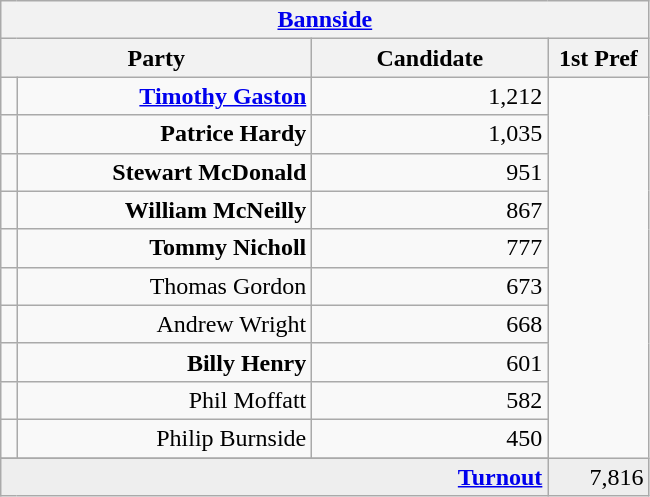<table class="wikitable">
<tr>
<th colspan="4" align="center"><a href='#'>Bannside</a></th>
</tr>
<tr>
<th colspan="2" align="center" width=200>Party</th>
<th width=150>Candidate</th>
<th width=60>1st Pref</th>
</tr>
<tr>
<td></td>
<td align="right"><strong><a href='#'>Timothy Gaston</a></strong></td>
<td align="right">1,212</td>
</tr>
<tr>
<td></td>
<td align="right"><strong>Patrice Hardy</strong></td>
<td align="right">1,035</td>
</tr>
<tr>
<td></td>
<td align="right"><strong>Stewart McDonald</strong></td>
<td align="right">951</td>
</tr>
<tr>
<td></td>
<td align="right"><strong>William McNeilly</strong></td>
<td align="right">867</td>
</tr>
<tr>
<td></td>
<td align="right"><strong>Tommy Nicholl</strong></td>
<td align="right">777</td>
</tr>
<tr>
<td></td>
<td align="right">Thomas Gordon</td>
<td align="right">673</td>
</tr>
<tr>
<td></td>
<td align="right">Andrew Wright</td>
<td align="right">668</td>
</tr>
<tr>
<td></td>
<td align="right"><strong>Billy Henry</strong></td>
<td align="right">601</td>
</tr>
<tr>
<td></td>
<td align="right">Phil Moffatt</td>
<td align="right">582</td>
</tr>
<tr>
<td></td>
<td align="right">Philip Burnside</td>
<td align="right">450</td>
</tr>
<tr>
</tr>
<tr bgcolor="EEEEEE">
<td colspan=3 align="right"><strong><a href='#'>Turnout</a></strong></td>
<td align="right">7,816</td>
</tr>
</table>
